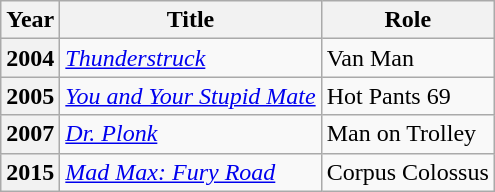<table class="wikitable sortable plainrowheaders">
<tr>
<th scope="col">Year</th>
<th scope="col">Title</th>
<th scope="col">Role</th>
</tr>
<tr>
<th scope="row">2004</th>
<td><em><a href='#'>Thunderstruck</a></em></td>
<td>Van Man</td>
</tr>
<tr>
<th scope="row">2005</th>
<td><em><a href='#'>You and Your Stupid Mate</a></em></td>
<td>Hot Pants 69</td>
</tr>
<tr>
<th scope="row">2007</th>
<td><em><a href='#'>Dr. Plonk</a></em></td>
<td>Man on Trolley</td>
</tr>
<tr>
<th scope="row">2015</th>
<td><em><a href='#'>Mad Max: Fury Road</a></em></td>
<td>Corpus Colossus</td>
</tr>
</table>
